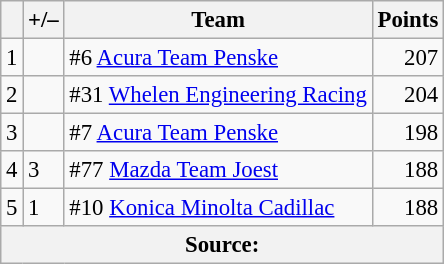<table class="wikitable" style="font-size: 95%;">
<tr>
<th scope="col"></th>
<th scope="col">+/–</th>
<th scope="col">Team</th>
<th scope="col">Points</th>
</tr>
<tr>
<td align=center>1</td>
<td align="left"></td>
<td> #6 <a href='#'>Acura Team Penske</a></td>
<td align=right>207</td>
</tr>
<tr>
<td align=center>2</td>
<td align="left"></td>
<td> #31 <a href='#'>Whelen Engineering Racing</a></td>
<td align=right>204</td>
</tr>
<tr>
<td align=center>3</td>
<td align="left"></td>
<td> #7 <a href='#'>Acura Team Penske</a></td>
<td align=right>198</td>
</tr>
<tr>
<td align=center>4</td>
<td align="left"> 3</td>
<td> #77 <a href='#'>Mazda Team Joest</a></td>
<td align=right>188</td>
</tr>
<tr>
<td align=center>5</td>
<td align="left"> 1</td>
<td> #10 <a href='#'>Konica Minolta Cadillac</a></td>
<td align=right>188</td>
</tr>
<tr>
<th colspan=5>Source:</th>
</tr>
</table>
